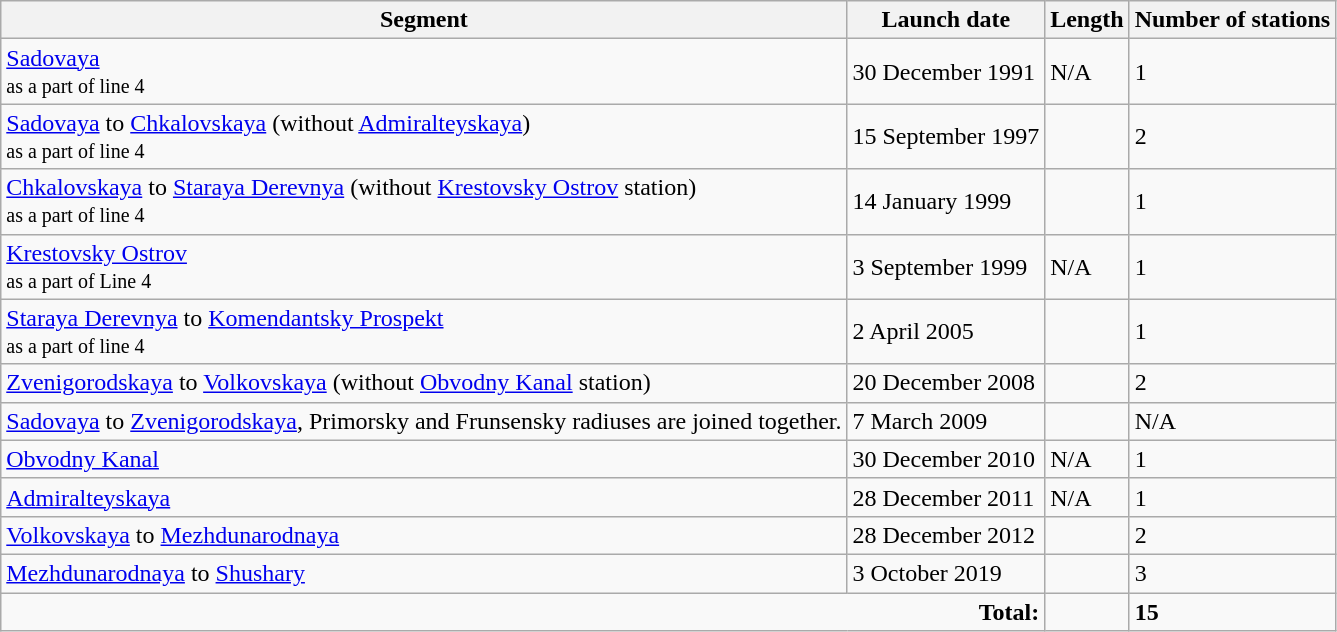<table class="wikitable" style="text-align: left;">
<tr>
<th>Segment</th>
<th>Launch date</th>
<th>Length</th>
<th>Number of stations</th>
</tr>
<tr>
<td><a href='#'>Sadovaya</a> <br> <small>as a part of line 4</small></td>
<td>30 December 1991</td>
<td>N/A</td>
<td>1</td>
</tr>
<tr>
<td><a href='#'>Sadovaya</a> to <a href='#'>Chkalovskaya</a> (without <a href='#'>Admiralteyskaya</a>)<br> <small>as a part of line 4</small></td>
<td>15 September 1997</td>
<td></td>
<td>2</td>
</tr>
<tr>
<td><a href='#'>Chkalovskaya</a> to <a href='#'>Staraya Derevnya</a> (without <a href='#'>Krestovsky Ostrov</a> station)<br> <small>as a part of line 4</small></td>
<td>14 January 1999</td>
<td></td>
<td>1</td>
</tr>
<tr>
<td><a href='#'>Krestovsky Ostrov</a> <br> <small>as a part of Line 4</small></td>
<td>3 September 1999</td>
<td>N/A</td>
<td>1</td>
</tr>
<tr>
<td><a href='#'>Staraya Derevnya</a> to <a href='#'>Komendantsky Prospekt</a> <br> <small>as a part of line 4</small></td>
<td>2 April 2005</td>
<td></td>
<td>1</td>
</tr>
<tr>
<td><a href='#'>Zvenigorodskaya</a> to <a href='#'>Volkovskaya</a> (without <a href='#'>Obvodny Kanal</a> station)</td>
<td>20 December 2008</td>
<td></td>
<td>2</td>
</tr>
<tr>
<td><a href='#'>Sadovaya</a> to <a href='#'>Zvenigorodskaya</a>, Primorsky and Frunsensky radiuses are joined together.</td>
<td>7 March 2009</td>
<td></td>
<td>N/A</td>
</tr>
<tr>
<td><a href='#'>Obvodny Kanal</a> <br></td>
<td>30 December 2010</td>
<td>N/A</td>
<td>1</td>
</tr>
<tr>
<td><a href='#'>Admiralteyskaya</a> <br></td>
<td>28 December 2011</td>
<td>N/A</td>
<td>1</td>
</tr>
<tr>
<td><a href='#'>Volkovskaya</a> to <a href='#'>Mezhdunarodnaya</a><br></td>
<td>28 December 2012</td>
<td></td>
<td>2</td>
</tr>
<tr>
<td><a href='#'>Mezhdunarodnaya</a> to <a href='#'>Shushary</a><br></td>
<td>3 October 2019</td>
<td></td>
<td>3</td>
</tr>
<tr>
<td colspan=2 style="text-align: right;"><strong>Total:</strong></td>
<td><strong></strong></td>
<td><strong>15</strong></td>
</tr>
</table>
